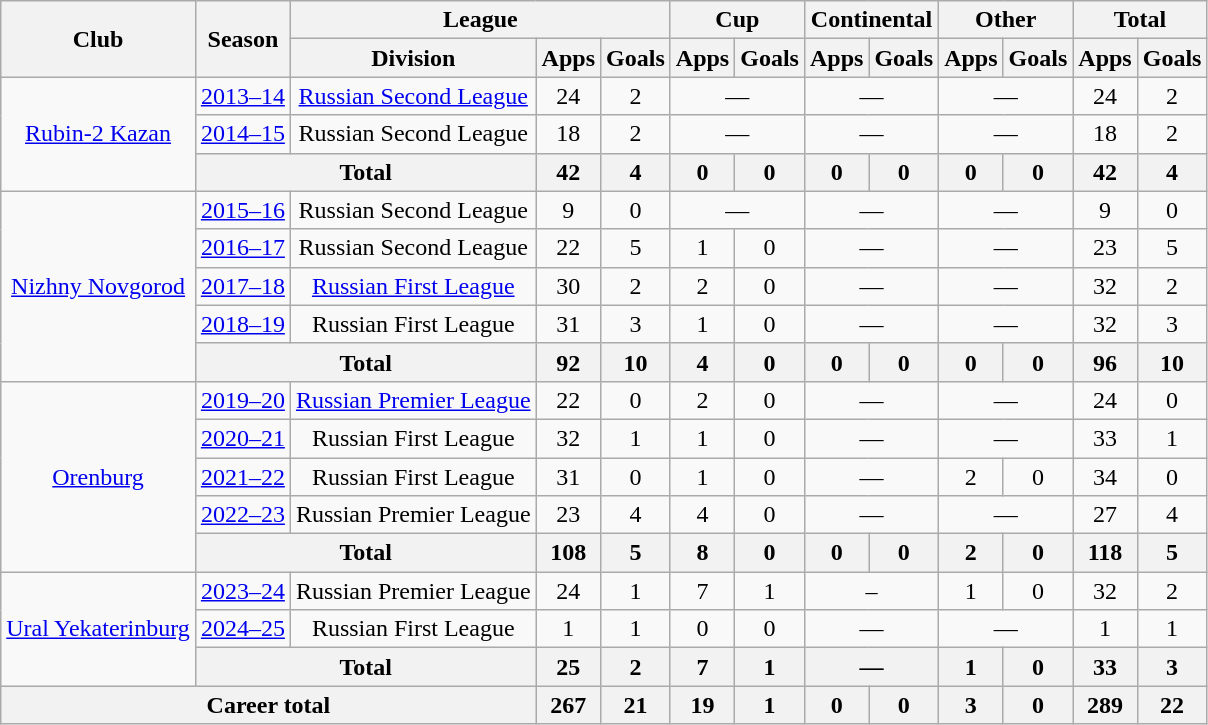<table class="wikitable" style="text-align: center;">
<tr>
<th rowspan=2>Club</th>
<th rowspan=2>Season</th>
<th colspan=3>League</th>
<th colspan=2>Cup</th>
<th colspan=2>Continental</th>
<th colspan=2>Other</th>
<th colspan=2>Total</th>
</tr>
<tr>
<th>Division</th>
<th>Apps</th>
<th>Goals</th>
<th>Apps</th>
<th>Goals</th>
<th>Apps</th>
<th>Goals</th>
<th>Apps</th>
<th>Goals</th>
<th>Apps</th>
<th>Goals</th>
</tr>
<tr>
<td rowspan="3"><a href='#'>Rubin-2 Kazan</a></td>
<td><a href='#'>2013–14</a></td>
<td><a href='#'>Russian Second League</a></td>
<td>24</td>
<td>2</td>
<td colspan="2">—</td>
<td colspan="2">—</td>
<td colspan="2">—</td>
<td>24</td>
<td>2</td>
</tr>
<tr>
<td><a href='#'>2014–15</a></td>
<td>Russian Second League</td>
<td>18</td>
<td>2</td>
<td colspan="2">—</td>
<td colspan="2">—</td>
<td colspan="2">—</td>
<td>18</td>
<td>2</td>
</tr>
<tr>
<th colspan=2>Total</th>
<th>42</th>
<th>4</th>
<th>0</th>
<th>0</th>
<th>0</th>
<th>0</th>
<th>0</th>
<th>0</th>
<th>42</th>
<th>4</th>
</tr>
<tr>
<td rowspan="5"><a href='#'>Nizhny Novgorod</a></td>
<td><a href='#'>2015–16</a></td>
<td>Russian Second League</td>
<td>9</td>
<td>0</td>
<td colspan="2">—</td>
<td colspan="2">—</td>
<td colspan="2">—</td>
<td>9</td>
<td>0</td>
</tr>
<tr>
<td><a href='#'>2016–17</a></td>
<td>Russian Second League</td>
<td>22</td>
<td>5</td>
<td>1</td>
<td>0</td>
<td colspan="2">—</td>
<td colspan="2">—</td>
<td>23</td>
<td>5</td>
</tr>
<tr>
<td><a href='#'>2017–18</a></td>
<td><a href='#'>Russian First League</a></td>
<td>30</td>
<td>2</td>
<td>2</td>
<td>0</td>
<td colspan="2">—</td>
<td colspan="2">—</td>
<td>32</td>
<td>2</td>
</tr>
<tr>
<td><a href='#'>2018–19</a></td>
<td>Russian First League</td>
<td>31</td>
<td>3</td>
<td>1</td>
<td>0</td>
<td colspan="2">—</td>
<td colspan="2">—</td>
<td>32</td>
<td>3</td>
</tr>
<tr>
<th colspan=2>Total</th>
<th>92</th>
<th>10</th>
<th>4</th>
<th>0</th>
<th>0</th>
<th>0</th>
<th>0</th>
<th>0</th>
<th>96</th>
<th>10</th>
</tr>
<tr>
<td rowspan="5"><a href='#'>Orenburg</a></td>
<td><a href='#'>2019–20</a></td>
<td><a href='#'>Russian Premier League</a></td>
<td>22</td>
<td>0</td>
<td>2</td>
<td>0</td>
<td colspan="2">—</td>
<td colspan="2">—</td>
<td>24</td>
<td>0</td>
</tr>
<tr>
<td><a href='#'>2020–21</a></td>
<td>Russian First League</td>
<td>32</td>
<td>1</td>
<td>1</td>
<td>0</td>
<td colspan="2">—</td>
<td colspan="2">—</td>
<td>33</td>
<td>1</td>
</tr>
<tr>
<td><a href='#'>2021–22</a></td>
<td>Russian First League</td>
<td>31</td>
<td>0</td>
<td>1</td>
<td>0</td>
<td colspan="2">—</td>
<td>2</td>
<td>0</td>
<td>34</td>
<td>0</td>
</tr>
<tr>
<td><a href='#'>2022–23</a></td>
<td>Russian Premier League</td>
<td>23</td>
<td>4</td>
<td>4</td>
<td>0</td>
<td colspan="2">—</td>
<td colspan="2">—</td>
<td>27</td>
<td>4</td>
</tr>
<tr>
<th colspan=2>Total</th>
<th>108</th>
<th>5</th>
<th>8</th>
<th>0</th>
<th>0</th>
<th>0</th>
<th>2</th>
<th>0</th>
<th>118</th>
<th>5</th>
</tr>
<tr>
<td rowspan="3"><a href='#'>Ural Yekaterinburg</a></td>
<td><a href='#'>2023–24</a></td>
<td>Russian Premier League</td>
<td>24</td>
<td>1</td>
<td>7</td>
<td>1</td>
<td colspan=2>–</td>
<td>1</td>
<td>0</td>
<td>32</td>
<td>2</td>
</tr>
<tr>
<td><a href='#'>2024–25</a></td>
<td>Russian First League</td>
<td>1</td>
<td>1</td>
<td>0</td>
<td>0</td>
<td colspan="2">—</td>
<td colspan="2">—</td>
<td>1</td>
<td>1</td>
</tr>
<tr>
<th colspan="2">Total</th>
<th>25</th>
<th>2</th>
<th>7</th>
<th>1</th>
<th colspan="2">—</th>
<th>1</th>
<th>0</th>
<th>33</th>
<th>3</th>
</tr>
<tr>
<th colspan="3">Career total</th>
<th>267</th>
<th>21</th>
<th>19</th>
<th>1</th>
<th>0</th>
<th>0</th>
<th>3</th>
<th>0</th>
<th>289</th>
<th>22</th>
</tr>
</table>
